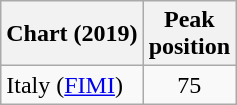<table class="wikitable sortable plainrowheaders">
<tr>
<th>Chart (2019)</th>
<th>Peak<br>position</th>
</tr>
<tr>
<td>Italy (<a href='#'>FIMI</a>)</td>
<td align="center">75</td>
</tr>
</table>
